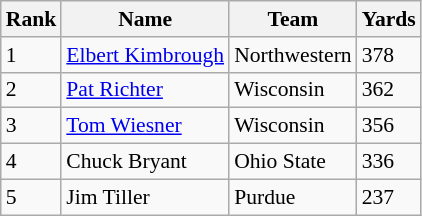<table class="wikitable" style="font-size: 90%">
<tr>
<th>Rank</th>
<th>Name</th>
<th>Team</th>
<th>Yards</th>
</tr>
<tr>
<td>1</td>
<td><a href='#'>Elbert Kimbrough</a></td>
<td>Northwestern</td>
<td>378</td>
</tr>
<tr>
<td>2</td>
<td><a href='#'>Pat Richter</a></td>
<td>Wisconsin</td>
<td>362</td>
</tr>
<tr>
<td>3</td>
<td><a href='#'>Tom Wiesner</a></td>
<td>Wisconsin</td>
<td>356</td>
</tr>
<tr>
<td>4</td>
<td>Chuck Bryant</td>
<td>Ohio State</td>
<td>336</td>
</tr>
<tr>
<td>5</td>
<td>Jim Tiller</td>
<td>Purdue</td>
<td>237</td>
</tr>
</table>
